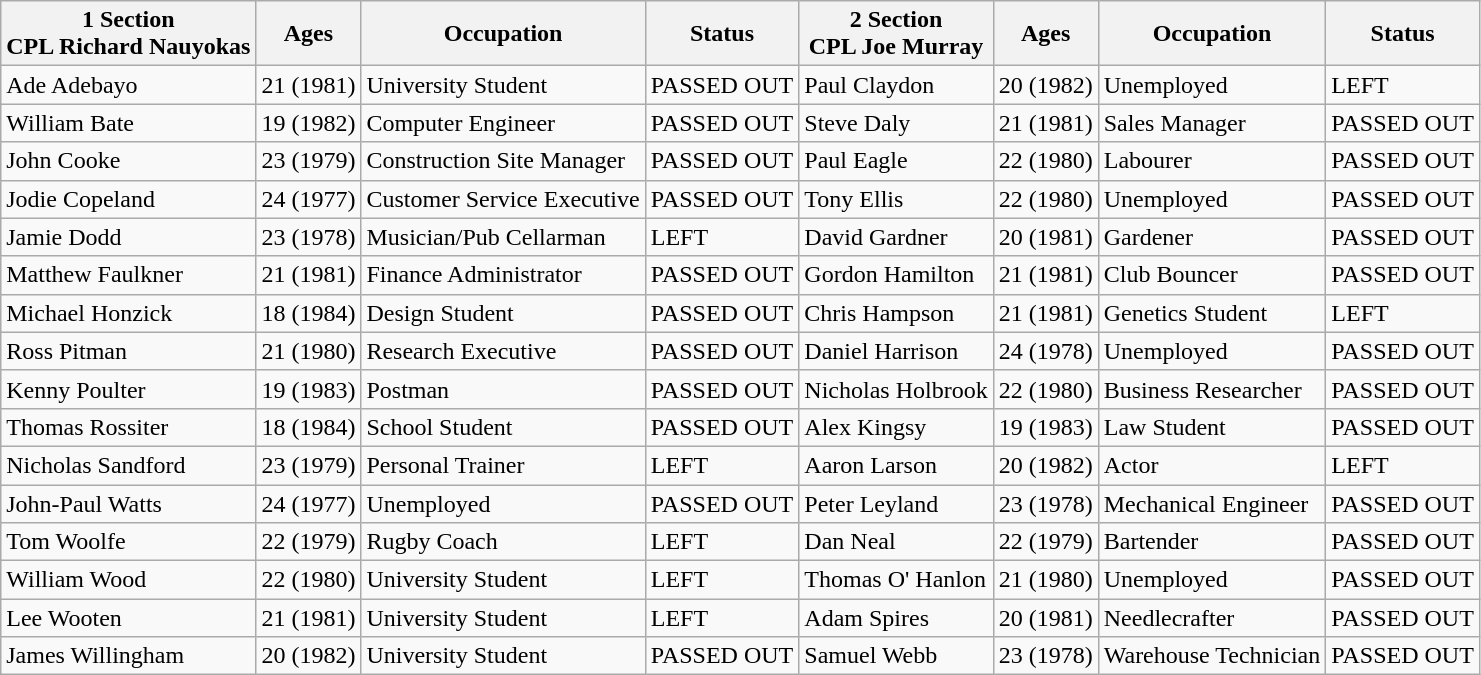<table class="wikitable">
<tr>
<th>1 Section<br>CPL Richard Nauyokas</th>
<th>Ages</th>
<th>Occupation</th>
<th>Status</th>
<th>2 Section<br>CPL Joe Murray</th>
<th>Ages</th>
<th>Occupation</th>
<th>Status</th>
</tr>
<tr>
<td>Ade Adebayo</td>
<td>21 (1981)</td>
<td>University Student</td>
<td>PASSED OUT</td>
<td>Paul Claydon</td>
<td>20 (1982)</td>
<td>Unemployed</td>
<td>LEFT</td>
</tr>
<tr>
<td>William Bate</td>
<td>19 (1982)</td>
<td>Computer Engineer</td>
<td>PASSED OUT</td>
<td>Steve Daly</td>
<td>21 (1981)</td>
<td>Sales Manager</td>
<td>PASSED OUT</td>
</tr>
<tr>
<td>John Cooke</td>
<td>23 (1979)</td>
<td>Construction Site Manager</td>
<td>PASSED OUT</td>
<td>Paul Eagle</td>
<td>22 (1980)</td>
<td>Labourer</td>
<td>PASSED OUT</td>
</tr>
<tr>
<td>Jodie Copeland</td>
<td>24 (1977)</td>
<td>Customer Service Executive</td>
<td>PASSED OUT</td>
<td>Tony Ellis</td>
<td>22 (1980)</td>
<td>Unemployed</td>
<td>PASSED OUT</td>
</tr>
<tr>
<td>Jamie Dodd</td>
<td>23 (1978)</td>
<td>Musician/Pub Cellarman</td>
<td>LEFT</td>
<td>David Gardner</td>
<td>20 (1981)</td>
<td>Gardener</td>
<td>PASSED OUT</td>
</tr>
<tr>
<td>Matthew Faulkner</td>
<td>21 (1981)</td>
<td>Finance Administrator</td>
<td>PASSED OUT</td>
<td>Gordon Hamilton</td>
<td>21 (1981)</td>
<td>Club Bouncer</td>
<td>PASSED OUT</td>
</tr>
<tr>
<td>Michael Honzick</td>
<td>18 (1984)</td>
<td>Design Student</td>
<td>PASSED OUT</td>
<td>Chris Hampson</td>
<td>21 (1981)</td>
<td>Genetics Student</td>
<td>LEFT</td>
</tr>
<tr>
<td>Ross Pitman</td>
<td>21 (1980)</td>
<td>Research Executive</td>
<td>PASSED OUT</td>
<td>Daniel Harrison</td>
<td>24 (1978)</td>
<td>Unemployed</td>
<td>PASSED OUT</td>
</tr>
<tr>
<td>Kenny Poulter</td>
<td>19 (1983)</td>
<td>Postman</td>
<td>PASSED OUT</td>
<td>Nicholas Holbrook</td>
<td>22 (1980)</td>
<td>Business Researcher</td>
<td>PASSED OUT</td>
</tr>
<tr>
<td>Thomas Rossiter</td>
<td>18 (1984)</td>
<td>School Student</td>
<td>PASSED OUT</td>
<td>Alex Kingsy</td>
<td>19 (1983)</td>
<td>Law Student</td>
<td>PASSED OUT</td>
</tr>
<tr>
<td>Nicholas Sandford</td>
<td>23 (1979)</td>
<td>Personal Trainer</td>
<td>LEFT</td>
<td>Aaron Larson</td>
<td>20 (1982)</td>
<td>Actor</td>
<td>LEFT</td>
</tr>
<tr>
<td>John-Paul Watts</td>
<td>24 (1977)</td>
<td>Unemployed</td>
<td>PASSED OUT</td>
<td>Peter Leyland</td>
<td>23 (1978)</td>
<td>Mechanical Engineer</td>
<td>PASSED OUT</td>
</tr>
<tr>
<td>Tom Woolfe</td>
<td>22 (1979)</td>
<td>Rugby Coach</td>
<td>LEFT</td>
<td>Dan Neal</td>
<td>22 (1979)</td>
<td>Bartender</td>
<td>PASSED OUT</td>
</tr>
<tr>
<td>William Wood</td>
<td>22 (1980)</td>
<td>University Student</td>
<td>LEFT</td>
<td>Thomas O' Hanlon</td>
<td>21 (1980)</td>
<td>Unemployed</td>
<td>PASSED OUT</td>
</tr>
<tr>
<td>Lee Wooten</td>
<td>21 (1981)</td>
<td>University Student</td>
<td>LEFT</td>
<td>Adam Spires</td>
<td>20 (1981)</td>
<td>Needlecrafter</td>
<td>PASSED OUT</td>
</tr>
<tr>
<td>James Willingham</td>
<td>20 (1982)</td>
<td>University Student</td>
<td>PASSED OUT</td>
<td>Samuel Webb</td>
<td>23 (1978)</td>
<td>Warehouse Technician</td>
<td>PASSED OUT</td>
</tr>
</table>
